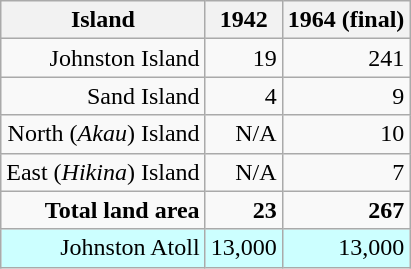<table class="wikitable sortable" style="text-align: right;">
<tr>
<th>Island</th>
<th>1942</th>
<th>1964 (final)</th>
</tr>
<tr>
<td>Johnston Island</td>
<td>19</td>
<td>241</td>
</tr>
<tr>
<td>Sand Island</td>
<td>4</td>
<td>9</td>
</tr>
<tr>
<td>North (<em>Akau</em>) Island</td>
<td data-sort-value="0">N/A</td>
<td>10</td>
</tr>
<tr>
<td>East (<em>Hikina</em>) Island</td>
<td data-sort-value="0">N/A</td>
<td>7</td>
</tr>
<tr class="sortbottom" style="font-weight: bold;">
<td>Total land area</td>
<td>23</td>
<td>267</td>
</tr>
<tr class="sortbottom" style="background: #CFF;">
<td>Johnston Atoll</td>
<td>13,000</td>
<td>13,000</td>
</tr>
</table>
